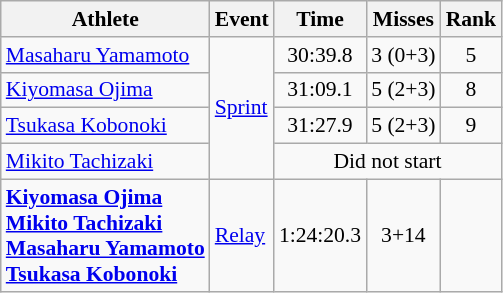<table class="wikitable" style="font-size:90%;text-align:center;">
<tr>
<th>Athlete</th>
<th>Event</th>
<th>Time</th>
<th>Misses</th>
<th>Rank</th>
</tr>
<tr>
<td align=left><a href='#'>Masaharu Yamamoto</a></td>
<td align=left rowspan=4><a href='#'>Sprint</a></td>
<td>30:39.8</td>
<td>3 (0+3)</td>
<td>5</td>
</tr>
<tr>
<td align=left><a href='#'>Kiyomasa Ojima</a></td>
<td>31:09.1</td>
<td>5 (2+3)</td>
<td>8</td>
</tr>
<tr>
<td align=left><a href='#'>Tsukasa Kobonoki</a></td>
<td>31:27.9</td>
<td>5 (2+3)</td>
<td>9</td>
</tr>
<tr>
<td align=left><a href='#'>Mikito Tachizaki</a></td>
<td colspan=3>Did not start</td>
</tr>
<tr>
<td align=left><strong><a href='#'>Kiyomasa Ojima</a><br><a href='#'>Mikito Tachizaki</a><br><a href='#'>Masaharu Yamamoto</a><br><a href='#'>Tsukasa Kobonoki</a></strong></td>
<td align=left><a href='#'>Relay</a></td>
<td>1:24:20.3</td>
<td>3+14</td>
<td></td>
</tr>
</table>
